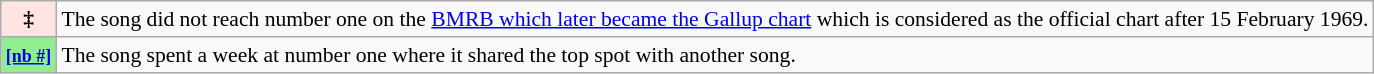<table class="wikitable plainrowheaders" style="font-size:90%;">
<tr>
<th scope="row" style="background:mistyrose;">‡</th>
<td>The song did not reach number one on the <a href='#'>BMRB which later became the Gallup chart</a> which is considered as the official chart after 15 February 1969.</td>
</tr>
<tr>
<th scope="row" style="white-space:nowrap; background:lightgreen;"><a href='#'><small>[nb #]</small></a></th>
<td>The song spent a week at number one where it shared the top spot with another song.</td>
</tr>
</table>
